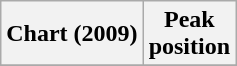<table class="wikitable plainrowheaders">
<tr>
<th>Chart (2009)</th>
<th>Peak<br>position</th>
</tr>
<tr>
</tr>
</table>
